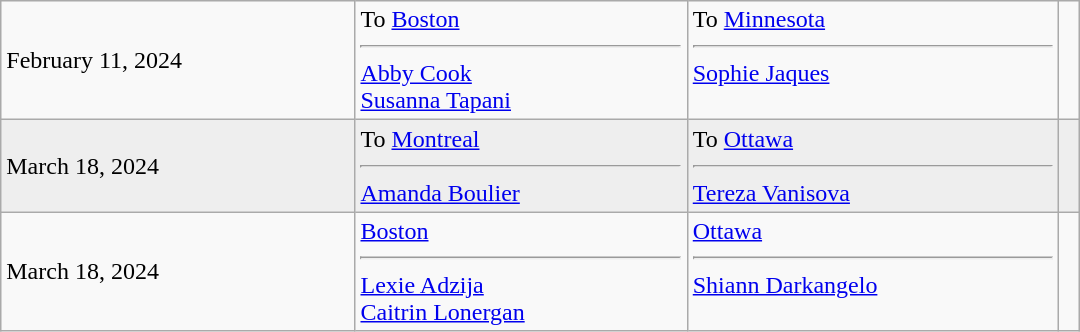<table cellspacing=0 class="wikitable" style="border:1px solid #999999; width:720px;">
<tr>
<td>February 11, 2024</td>
<td valign="top">To <a href='#'>Boston</a><hr><a href='#'>Abby Cook</a><br><a href='#'>Susanna Tapani</a></td>
<td valign="top">To <a href='#'>Minnesota</a><hr><a href='#'>Sophie Jaques</a></td>
<td></td>
</tr>
<tr bgcolor="eeeeee">
<td>March 18, 2024</td>
<td valign="top">To <a href='#'>Montreal</a><hr><a href='#'>Amanda Boulier</a></td>
<td valign="top">To <a href='#'>Ottawa</a><hr><a href='#'>Tereza Vanisova</a></td>
<td></td>
</tr>
<tr>
<td>March 18, 2024</td>
<td valign="top"><a href='#'>Boston</a><hr><a href='#'>Lexie Adzija</a><br><a href='#'>Caitrin Lonergan</a></td>
<td valign="top"><a href='#'>Ottawa</a><hr><a href='#'>Shiann Darkangelo</a></td>
<td></td>
</tr>
</table>
